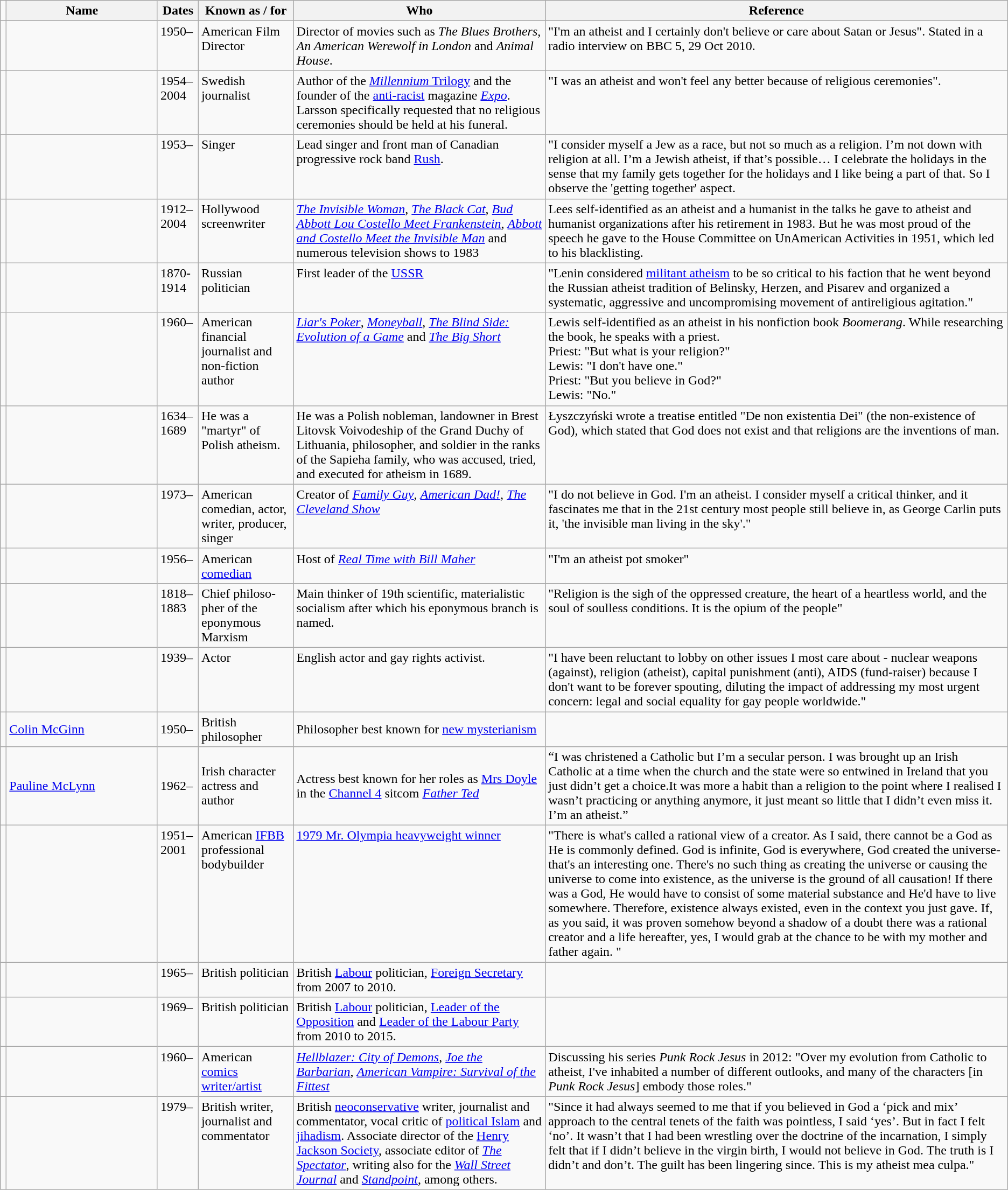<table class="wikitable sortable">
<tr valign="top" align="left">
<td></td>
<th width="15%">Name</th>
<th class="unsortable"!width="20%">Dates</th>
<th>Known as / for</th>
<th width="25%">Who</th>
<th class="unsortable">Reference</th>
</tr>
<tr valign="top">
<td></td>
<td></td>
<td>1950–</td>
<td>American Film Director</td>
<td>Director of movies such as <em>The Blues Brothers</em>, <em>An American Werewolf in London</em> and <em>Animal House</em>.</td>
<td>"I'm an atheist and I certainly don't believe or care about Satan or Jesus". Stated in a radio interview on BBC 5, 29 Oct 2010.</td>
</tr>
<tr valign="top">
<td></td>
<td></td>
<td>1954–2004</td>
<td>Swedish journalist</td>
<td>Author of the <a href='#'><em>Millennium</em> Trilogy</a> and the founder of the <a href='#'>anti-racist</a> magazine <a href='#'><em>Expo</em></a>.  Larsson specifically requested that no religious ceremonies should be held at his funeral.</td>
<td>"I was an atheist and won't feel any better because of religious ceremonies".</td>
</tr>
<tr valign="top">
<td></td>
<td></td>
<td>1953–</td>
<td>Singer</td>
<td>Lead singer and front man of Canadian progressive rock band <a href='#'>Rush</a>.</td>
<td>"I consider myself a Jew as a race, but not so much as a religion. I’m not down with religion at all. I’m a Jewish atheist, if that’s possible… I celebrate the holidays in the sense that my family gets together for the holidays and I like being a part of that. So I observe the 'getting together' aspect.</td>
</tr>
<tr valign="top">
<td></td>
<td></td>
<td>1912–2004</td>
<td>Hollywood screenwriter</td>
<td><em><a href='#'>The Invisible Woman</a></em>, <em><a href='#'>The Black Cat</a></em>, <em><a href='#'>Bud Abbott Lou Costello Meet Frankenstein</a></em>, <em><a href='#'>Abbott and Costello Meet the Invisible Man</a></em> and numerous television shows to 1983</td>
<td>Lees self-identified as an atheist and a humanist in the talks he gave to atheist and humanist organizations after his retirement in 1983. But he was most proud of the speech he gave to the House Committee on UnAmerican Activities in 1951, which led to his blacklisting.</td>
</tr>
<tr valign="top">
<td></td>
<td></td>
<td>1870-1914</td>
<td>Russian politician</td>
<td>First leader of the <a href='#'>USSR</a></td>
<td>"Lenin considered <a href='#'>militant atheism</a> to be so critical to his faction that he went beyond the Russian atheist tradition of Belinsky, Herzen, and Pisarev and organized a systematic, aggressive and uncompromising movement of antireligious agitation."</td>
</tr>
<tr valign="top">
<td></td>
<td></td>
<td>1960–</td>
<td>American financial journalist and non-fiction author</td>
<td><em><a href='#'>Liar's Poker</a></em>, <em><a href='#'>Moneyball</a></em>, <em><a href='#'>The Blind Side: Evolution of a Game</a></em> and <em><a href='#'>The Big Short</a></em></td>
<td>Lewis self-identified as an atheist in his nonfiction book <em>Boomerang</em>. While researching the book, he speaks with a priest.<br>Priest: "But what is your religion?"<br>Lewis: "I don't have one."<br>Priest: "But you believe in God?"<br>Lewis: "No."</td>
</tr>
<tr valign="top">
<td></td>
<td></td>
<td>1634–1689</td>
<td>He was a "martyr" of Polish atheism.</td>
<td>He was a Polish nobleman, landowner in Brest Litovsk Voivodeship of the Grand Duchy of Lithuania, philosopher, and soldier in the ranks of the Sapieha family, who was accused, tried, and executed for atheism in 1689.</td>
<td>Łyszczyński wrote a treatise entitled "De non existentia Dei" (the non-existence of God), which stated that God does not exist and that religions are the inventions of man.</td>
</tr>
<tr valign="top">
<td></td>
<td></td>
<td>1973–</td>
<td>American comedian, actor, writer, producer, singer</td>
<td>Creator of <em><a href='#'>Family Guy</a></em>, <em><a href='#'>American Dad!</a></em>, <em><a href='#'>The Cleveland Show</a></em></td>
<td>"I do not believe in God. I'm an atheist. I consider myself a critical thinker, and it fascinates me that in the 21st century most people still believe in, as George Carlin puts it, 'the invisible man living in the sky'."</td>
</tr>
<tr valign="top">
<td></td>
<td></td>
<td>1956–</td>
<td>American <a href='#'>comedian</a></td>
<td>Host of <em><a href='#'>Real Time with Bill Maher</a></em></td>
<td>"I'm an atheist pot smoker"</td>
</tr>
<tr valign="top">
<td></td>
<td></td>
<td>1818–1883</td>
<td>Chief phil­oso­pher of the eponymous Marxism</td>
<td>Main thinker of 19th scientific, materialistic socialism after which his eponymous branch is named.</td>
<td>"Religion is the sigh of the oppressed creature, the heart of a heartless world, and the soul of soulless conditions. It is the opium of the people"</td>
</tr>
<tr valign="top">
<td></td>
<td></td>
<td>1939–</td>
<td>Actor</td>
<td>English actor and gay rights activist.</td>
<td>"I have been reluctant to lobby on other issues I most care about - nuclear weapons (against), religion (atheist), capital punishment (anti), AIDS (fund-raiser) because I don't want to be forever spouting, diluting the impact of addressing my most urgent concern: legal and social equality for gay people worldwide."</td>
</tr>
<tr>
<td></td>
<td><a href='#'>Colin McGinn</a></td>
<td>1950–</td>
<td>British philosopher</td>
<td>Philosopher best known for <a href='#'>new mysterianism</a></td>
<td></td>
</tr>
<tr>
<td></td>
<td><a href='#'>Pauline McLynn</a></td>
<td>1962–</td>
<td>Irish character actress and author</td>
<td>Actress best known for her roles as <a href='#'>Mrs Doyle</a> in the <a href='#'>Channel 4</a> sitcom <em><a href='#'>Father Ted</a></em></td>
<td>“I was christened a Catholic but I’m a secular person. I was brought up an Irish Catholic at a time when the church and the state were so entwined in Ireland that you just didn’t get a choice.It was more a habit than a religion to the point where I realised I wasn’t practicing or anything anymore, it just meant so little that I didn’t even miss it. I’m an atheist.”</td>
</tr>
<tr valign="top">
<td></td>
<td></td>
<td>1951–2001</td>
<td>American <a href='#'>IFBB</a> professional bodybuilder</td>
<td><a href='#'>1979 Mr. Olympia heavyweight winner</a></td>
<td>"There is what's called a rational view of a creator. As I said, there cannot be a God as He is commonly defined. God is infinite, God is everywhere, God created the universe-that's an interesting one. There's no such thing as creating the universe or causing the universe to come into existence, as the universe is the ground of all causation! If there was a God, He would have to consist of some material substance and He'd have to live somewhere. Therefore, existence always existed, even in the context you just gave. If, as you said, it was proven somehow beyond a shadow of a doubt there was a rational creator and a life hereafter, yes, I would grab at the chance to be with my mother and father again. "</td>
</tr>
<tr valign="top">
<td></td>
<td></td>
<td>1965–</td>
<td>British politician</td>
<td>British <a href='#'>Labour</a> politician, <a href='#'>Foreign Secretary</a> from 2007 to 2010.</td>
<td></td>
</tr>
<tr valign="top">
<td></td>
<td></td>
<td>1969–</td>
<td>British politician</td>
<td>British <a href='#'>Labour</a> politician, <a href='#'>Leader of the Opposition</a> and <a href='#'>Leader of the Labour Party</a> from 2010 to 2015.</td>
<td></td>
</tr>
<tr valign="top">
<td></td>
<td></td>
<td>1960–</td>
<td>American <a href='#'>comics writer/artist</a></td>
<td><em><a href='#'>Hellblazer: City of Demons</a></em>, <em><a href='#'>Joe the Barbarian</a></em>, <em><a href='#'>American Vampire: Survival of the Fittest</a></em></td>
<td>Discussing his series <em>Punk Rock Jesus</em> in 2012: "Over my evolution from Catholic to atheist, I've inhabited a number of different outlooks, and many of the characters [in <em>Punk Rock Jesus</em>] embody those roles."</td>
</tr>
<tr valign="top">
<td></td>
<td></td>
<td>1979–</td>
<td>British writer, journalist and commentator</td>
<td>British <a href='#'>neoconservative</a> writer, journalist and commentator, vocal critic of <a href='#'>political Islam</a> and <a href='#'>jihadism</a>. Associate director of the <a href='#'>Henry Jackson Society</a>, associate editor of <em><a href='#'>The Spectator</a></em>, writing also for the <em><a href='#'>Wall Street Journal</a></em> and <a href='#'><em>Standpoint</em></a>, among others.</td>
<td>"Since it had always seemed to me that if you believed in God a ‘pick and mix’ approach to the central tenets of the faith was pointless, I said ‘yes’. But in fact I felt ‘no’. It wasn’t that I had been wrestling over the doctrine of the incarnation, I simply felt that if I didn’t believe in the virgin birth, I would not believe in God. The truth is I didn’t and don’t. The guilt has been lingering since. This is my atheist mea culpa."</td>
</tr>
</table>
